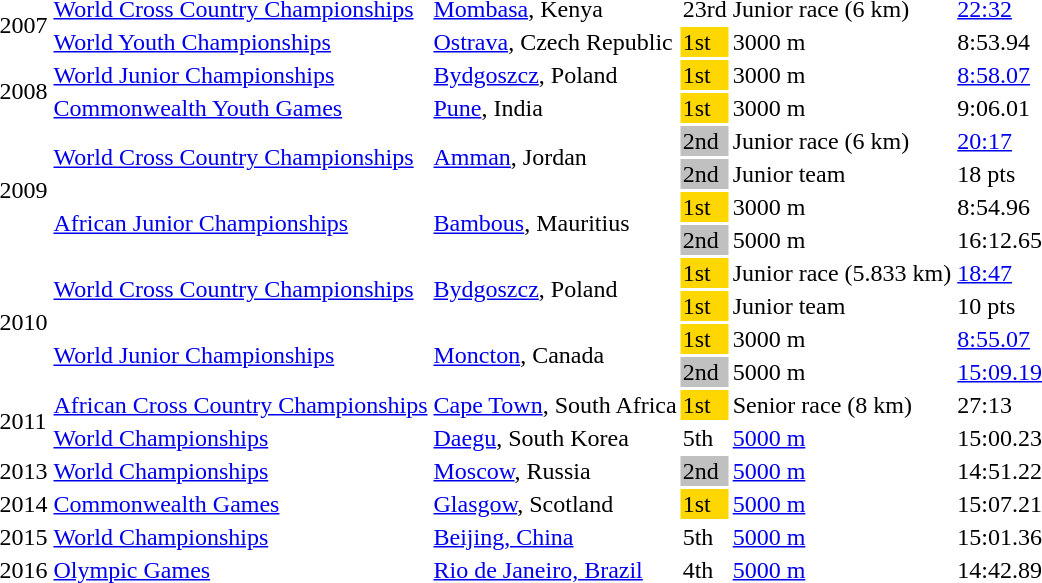<table>
<tr>
<td rowspan=2>2007</td>
<td><a href='#'>World Cross Country Championships</a></td>
<td><a href='#'>Mombasa</a>, Kenya</td>
<td>23rd</td>
<td>Junior race (6 km)</td>
<td><a href='#'>22:32</a></td>
</tr>
<tr>
<td><a href='#'>World Youth Championships</a></td>
<td><a href='#'>Ostrava</a>, Czech Republic</td>
<td bgcolor=gold>1st</td>
<td>3000 m</td>
<td>8:53.94</td>
</tr>
<tr>
<td rowspan=2>2008</td>
<td><a href='#'>World Junior Championships</a></td>
<td><a href='#'>Bydgoszcz</a>, Poland</td>
<td bgcolor=gold>1st</td>
<td>3000 m</td>
<td><a href='#'>8:58.07</a></td>
</tr>
<tr>
<td><a href='#'>Commonwealth Youth Games</a></td>
<td><a href='#'>Pune</a>, India</td>
<td bgcolor=gold>1st</td>
<td>3000 m</td>
<td>9:06.01</td>
</tr>
<tr>
<td rowspan=4>2009</td>
<td rowspan=2><a href='#'>World Cross Country Championships</a></td>
<td rowspan=2><a href='#'>Amman</a>, Jordan</td>
<td bgcolor=silver>2nd</td>
<td>Junior race (6 km)</td>
<td><a href='#'>20:17</a></td>
</tr>
<tr>
<td bgcolor=silver>2nd</td>
<td>Junior team</td>
<td>18 pts</td>
</tr>
<tr>
<td rowspan=2><a href='#'>African Junior Championships</a></td>
<td rowspan=2><a href='#'>Bambous</a>, Mauritius</td>
<td bgcolor=gold>1st</td>
<td>3000 m</td>
<td>8:54.96</td>
</tr>
<tr>
<td bgcolor=silver>2nd</td>
<td>5000 m</td>
<td>16:12.65</td>
</tr>
<tr>
<td rowspan=4>2010</td>
<td rowspan=2><a href='#'>World Cross Country Championships</a></td>
<td rowspan=2><a href='#'>Bydgoszcz</a>, Poland</td>
<td bgcolor=gold>1st</td>
<td>Junior race (5.833 km)</td>
<td><a href='#'>18:47</a></td>
</tr>
<tr>
<td bgcolor=gold>1st</td>
<td>Junior team</td>
<td>10 pts</td>
</tr>
<tr>
<td rowspan=2><a href='#'>World Junior Championships</a></td>
<td rowspan=2><a href='#'>Moncton</a>, Canada</td>
<td bgcolor=gold>1st</td>
<td>3000 m</td>
<td><a href='#'>8:55.07</a></td>
</tr>
<tr>
<td bgcolor=silver>2nd</td>
<td>5000 m</td>
<td><a href='#'>15:09.19</a></td>
</tr>
<tr>
<td rowspan=2>2011</td>
<td><a href='#'>African Cross Country Championships</a></td>
<td><a href='#'>Cape Town</a>, South Africa</td>
<td bgcolor=gold>1st</td>
<td>Senior race (8 km)</td>
<td>27:13</td>
</tr>
<tr>
<td><a href='#'>World Championships</a></td>
<td><a href='#'>Daegu</a>, South Korea</td>
<td>5th</td>
<td><a href='#'>5000 m</a></td>
<td>15:00.23</td>
</tr>
<tr>
<td>2013</td>
<td><a href='#'>World Championships</a></td>
<td><a href='#'>Moscow</a>, Russia</td>
<td bgcolor=silver>2nd</td>
<td><a href='#'>5000 m</a></td>
<td>14:51.22</td>
</tr>
<tr>
<td>2014</td>
<td><a href='#'>Commonwealth Games</a></td>
<td><a href='#'>Glasgow</a>, Scotland</td>
<td bgcolor=gold>1st</td>
<td><a href='#'>5000 m</a></td>
<td>15:07.21</td>
</tr>
<tr>
<td>2015</td>
<td><a href='#'>World Championships</a></td>
<td><a href='#'>Beijing, China</a></td>
<td>5th</td>
<td><a href='#'>5000 m</a></td>
<td>15:01.36</td>
</tr>
<tr>
<td>2016</td>
<td><a href='#'>Olympic Games</a></td>
<td><a href='#'>Rio de Janeiro, Brazil</a></td>
<td>4th</td>
<td><a href='#'>5000 m</a></td>
<td>14:42.89</td>
</tr>
</table>
